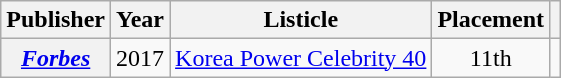<table class="wikitable plainrowheaders sortable" style="margin-right: 0;">
<tr>
<th scope="col">Publisher</th>
<th scope="col">Year</th>
<th scope="col">Listicle</th>
<th scope="col">Placement</th>
<th scope="col" class="unsortable"></th>
</tr>
<tr>
<th scope="row"><em><a href='#'>Forbes</a></em></th>
<td>2017</td>
<td><a href='#'>Korea Power Celebrity 40</a></td>
<td style="text-align:center;">11th</td>
<td style="text-align:center;"></td>
</tr>
</table>
